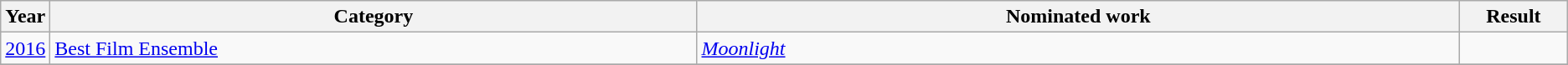<table class=wikitable>
<tr>
<th scope="col" style="width:1em;">Year</th>
<th scope="col" style="width:33em;">Category</th>
<th scope="col" style="width:39em;">Nominated work</th>
<th scope="col" style="width:5em;">Result</th>
</tr>
<tr>
<td><a href='#'>2016</a></td>
<td><a href='#'>Best Film Ensemble</a></td>
<td><em><a href='#'>Moonlight</a></em></td>
<td></td>
</tr>
<tr>
</tr>
</table>
